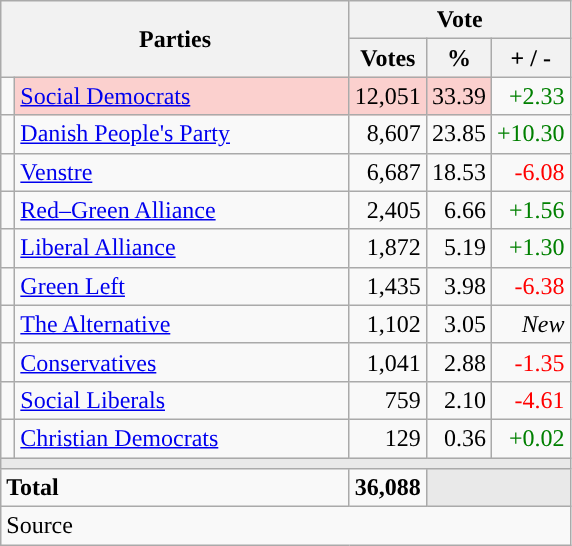<table class="wikitable" style="text-align:right;">
<tr>
<th style="text-align:centre;" rowspan="2" colspan="2" width="225">Parties</th>
<th colspan="3">Vote</th>
</tr>
<tr>
<th width="15">Votes</th>
<th width="15">%</th>
<th width="15">+ / -</th>
</tr>
<tr>
<td width="2" style="color:inherit;background:"></td>
<td bgcolor=#fbd0ce  align="left"><a href='#'>Social Democrats</a></td>
<td bgcolor=#fbd0ce>12,051</td>
<td bgcolor=#fbd0ce>33.39</td>
<td style=color:green;>+2.33</td>
</tr>
<tr>
<td width="2" style="color:inherit;background:"></td>
<td align="left"><a href='#'>Danish People's Party</a></td>
<td>8,607</td>
<td>23.85</td>
<td style=color:green;>+10.30</td>
</tr>
<tr>
<td width="2" style="color:inherit;background:"></td>
<td align="left"><a href='#'>Venstre</a></td>
<td>6,687</td>
<td>18.53</td>
<td style=color:red;>-6.08</td>
</tr>
<tr>
<td width="2" style="color:inherit;background:"></td>
<td align="left"><a href='#'>Red–Green Alliance</a></td>
<td>2,405</td>
<td>6.66</td>
<td style=color:green;>+1.56</td>
</tr>
<tr>
<td width="2" style="color:inherit;background:"></td>
<td align="left"><a href='#'>Liberal Alliance</a></td>
<td>1,872</td>
<td>5.19</td>
<td style=color:green;>+1.30</td>
</tr>
<tr>
<td width="2" style="color:inherit;background:"></td>
<td align="left"><a href='#'>Green Left</a></td>
<td>1,435</td>
<td>3.98</td>
<td style=color:red;>-6.38</td>
</tr>
<tr>
<td width="2" style="color:inherit;background:"></td>
<td align="left"><a href='#'>The Alternative</a></td>
<td>1,102</td>
<td>3.05</td>
<td><em>New</em></td>
</tr>
<tr>
<td width="2" style="color:inherit;background:"></td>
<td align="left"><a href='#'>Conservatives</a></td>
<td>1,041</td>
<td>2.88</td>
<td style=color:red;>-1.35</td>
</tr>
<tr>
<td width="2" style="color:inherit;background:"></td>
<td align="left"><a href='#'>Social Liberals</a></td>
<td>759</td>
<td>2.10</td>
<td style=color:red;>-4.61</td>
</tr>
<tr>
<td width="2" style="color:inherit;background:"></td>
<td align="left"><a href='#'>Christian Democrats</a></td>
<td>129</td>
<td>0.36</td>
<td style=color:green;>+0.02</td>
</tr>
<tr>
<td colspan="7" bgcolor="#E9E9E9"></td>
</tr>
<tr>
<td align="left" colspan="2"><strong>Total</strong></td>
<td><strong>36,088</strong></td>
<td bgcolor="#E9E9E9" colspan="2"></td>
</tr>
<tr>
<td align="left" colspan="6">Source</td>
</tr>
</table>
